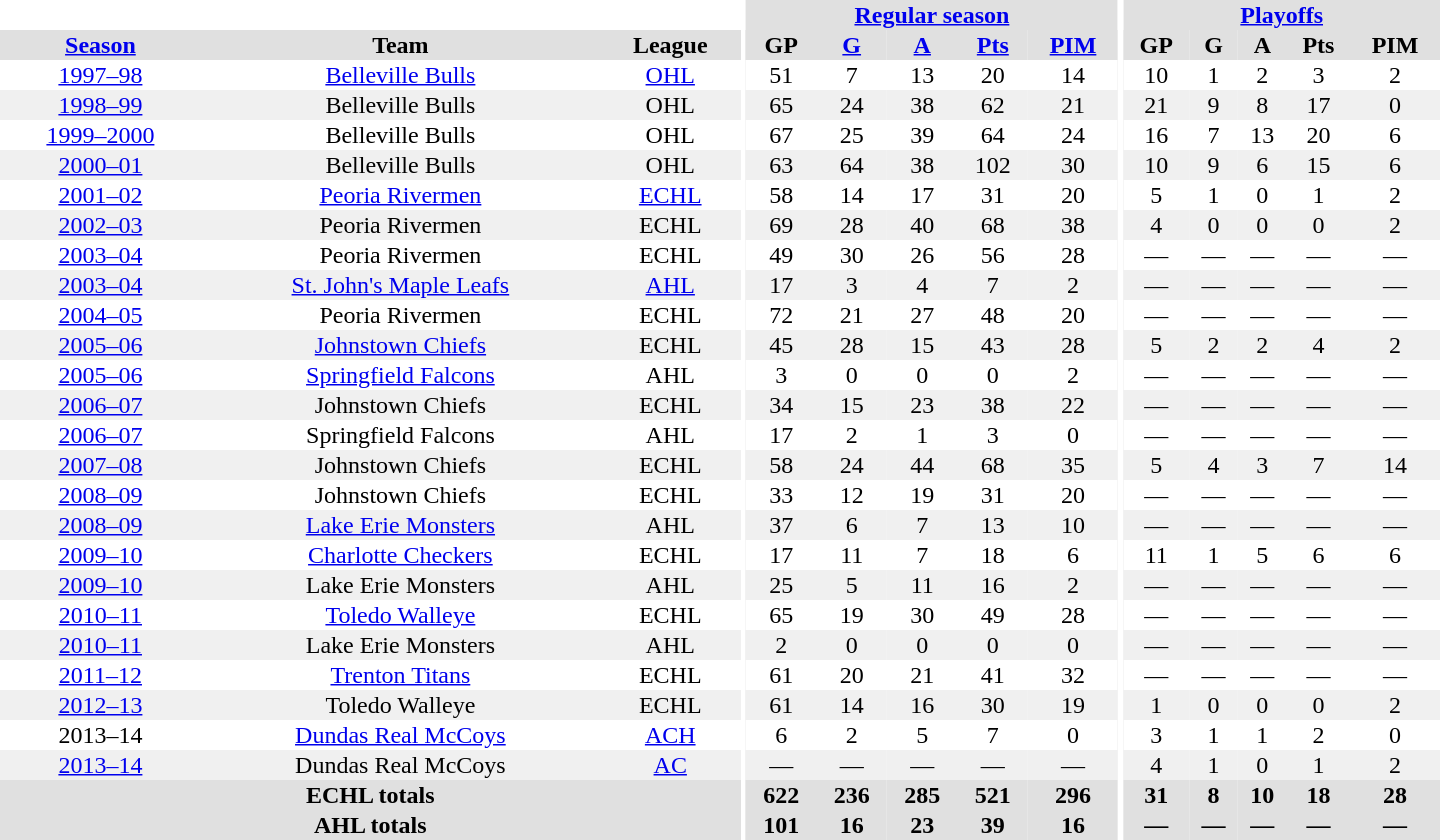<table border="0" cellpadding="1" cellspacing="0" style="text-align:center; width:60em">
<tr bgcolor="#e0e0e0">
<th colspan="3" bgcolor="#ffffff"></th>
<th rowspan="99" bgcolor="#ffffff"></th>
<th colspan="5"><a href='#'>Regular season</a></th>
<th rowspan="99" bgcolor="#ffffff"></th>
<th colspan="5"><a href='#'>Playoffs</a></th>
</tr>
<tr bgcolor="#e0e0e0">
<th><a href='#'>Season</a></th>
<th>Team</th>
<th>League</th>
<th>GP</th>
<th><a href='#'>G</a></th>
<th><a href='#'>A</a></th>
<th><a href='#'>Pts</a></th>
<th><a href='#'>PIM</a></th>
<th>GP</th>
<th>G</th>
<th>A</th>
<th>Pts</th>
<th>PIM</th>
</tr>
<tr>
<td><a href='#'>1997–98</a></td>
<td><a href='#'>Belleville Bulls</a></td>
<td><a href='#'>OHL</a></td>
<td>51</td>
<td>7</td>
<td>13</td>
<td>20</td>
<td>14</td>
<td>10</td>
<td>1</td>
<td>2</td>
<td>3</td>
<td>2</td>
</tr>
<tr bgcolor="#f0f0f0">
<td><a href='#'>1998–99</a></td>
<td>Belleville Bulls</td>
<td>OHL</td>
<td>65</td>
<td>24</td>
<td>38</td>
<td>62</td>
<td>21</td>
<td>21</td>
<td>9</td>
<td>8</td>
<td>17</td>
<td>0</td>
</tr>
<tr>
<td><a href='#'>1999–2000</a></td>
<td>Belleville Bulls</td>
<td>OHL</td>
<td>67</td>
<td>25</td>
<td>39</td>
<td>64</td>
<td>24</td>
<td>16</td>
<td>7</td>
<td>13</td>
<td>20</td>
<td>6</td>
</tr>
<tr bgcolor="#f0f0f0">
<td><a href='#'>2000–01</a></td>
<td>Belleville Bulls</td>
<td>OHL</td>
<td>63</td>
<td>64</td>
<td>38</td>
<td>102</td>
<td>30</td>
<td>10</td>
<td>9</td>
<td>6</td>
<td>15</td>
<td>6</td>
</tr>
<tr>
<td><a href='#'>2001–02</a></td>
<td><a href='#'>Peoria Rivermen</a></td>
<td><a href='#'>ECHL</a></td>
<td>58</td>
<td>14</td>
<td>17</td>
<td>31</td>
<td>20</td>
<td>5</td>
<td>1</td>
<td>0</td>
<td>1</td>
<td>2</td>
</tr>
<tr bgcolor="#f0f0f0">
<td><a href='#'>2002–03</a></td>
<td>Peoria Rivermen</td>
<td>ECHL</td>
<td>69</td>
<td>28</td>
<td>40</td>
<td>68</td>
<td>38</td>
<td>4</td>
<td>0</td>
<td>0</td>
<td>0</td>
<td>2</td>
</tr>
<tr>
<td><a href='#'>2003–04</a></td>
<td>Peoria Rivermen</td>
<td>ECHL</td>
<td>49</td>
<td>30</td>
<td>26</td>
<td>56</td>
<td>28</td>
<td>—</td>
<td>—</td>
<td>—</td>
<td>—</td>
<td>—</td>
</tr>
<tr bgcolor="#f0f0f0">
<td><a href='#'>2003–04</a></td>
<td><a href='#'>St. John's Maple Leafs</a></td>
<td><a href='#'>AHL</a></td>
<td>17</td>
<td>3</td>
<td>4</td>
<td>7</td>
<td>2</td>
<td>—</td>
<td>—</td>
<td>—</td>
<td>—</td>
<td>—</td>
</tr>
<tr>
<td><a href='#'>2004–05</a></td>
<td>Peoria Rivermen</td>
<td>ECHL</td>
<td>72</td>
<td>21</td>
<td>27</td>
<td>48</td>
<td>20</td>
<td>—</td>
<td>—</td>
<td>—</td>
<td>—</td>
<td>—</td>
</tr>
<tr bgcolor="#f0f0f0">
<td><a href='#'>2005–06</a></td>
<td><a href='#'>Johnstown Chiefs</a></td>
<td>ECHL</td>
<td>45</td>
<td>28</td>
<td>15</td>
<td>43</td>
<td>28</td>
<td>5</td>
<td>2</td>
<td>2</td>
<td>4</td>
<td>2</td>
</tr>
<tr>
<td><a href='#'>2005–06</a></td>
<td><a href='#'>Springfield Falcons</a></td>
<td>AHL</td>
<td>3</td>
<td>0</td>
<td>0</td>
<td>0</td>
<td>2</td>
<td>—</td>
<td>—</td>
<td>—</td>
<td>—</td>
<td>—</td>
</tr>
<tr bgcolor="#f0f0f0">
<td><a href='#'>2006–07</a></td>
<td>Johnstown Chiefs</td>
<td>ECHL</td>
<td>34</td>
<td>15</td>
<td>23</td>
<td>38</td>
<td>22</td>
<td>—</td>
<td>—</td>
<td>—</td>
<td>—</td>
<td>—</td>
</tr>
<tr>
<td><a href='#'>2006–07</a></td>
<td>Springfield Falcons</td>
<td>AHL</td>
<td>17</td>
<td>2</td>
<td>1</td>
<td>3</td>
<td>0</td>
<td>—</td>
<td>—</td>
<td>—</td>
<td>—</td>
<td>—</td>
</tr>
<tr bgcolor="#f0f0f0">
<td><a href='#'>2007–08</a></td>
<td>Johnstown Chiefs</td>
<td>ECHL</td>
<td>58</td>
<td>24</td>
<td>44</td>
<td>68</td>
<td>35</td>
<td>5</td>
<td>4</td>
<td>3</td>
<td>7</td>
<td>14</td>
</tr>
<tr>
<td><a href='#'>2008–09</a></td>
<td>Johnstown Chiefs</td>
<td>ECHL</td>
<td>33</td>
<td>12</td>
<td>19</td>
<td>31</td>
<td>20</td>
<td>—</td>
<td>—</td>
<td>—</td>
<td>—</td>
<td>—</td>
</tr>
<tr bgcolor="#f0f0f0">
<td><a href='#'>2008–09</a></td>
<td><a href='#'>Lake Erie Monsters</a></td>
<td>AHL</td>
<td>37</td>
<td>6</td>
<td>7</td>
<td>13</td>
<td>10</td>
<td>—</td>
<td>—</td>
<td>—</td>
<td>—</td>
<td>—</td>
</tr>
<tr>
<td><a href='#'>2009–10</a></td>
<td><a href='#'>Charlotte Checkers</a></td>
<td>ECHL</td>
<td>17</td>
<td>11</td>
<td>7</td>
<td>18</td>
<td>6</td>
<td>11</td>
<td>1</td>
<td>5</td>
<td>6</td>
<td>6</td>
</tr>
<tr bgcolor="#f0f0f0">
<td><a href='#'>2009–10</a></td>
<td>Lake Erie Monsters</td>
<td>AHL</td>
<td>25</td>
<td>5</td>
<td>11</td>
<td>16</td>
<td>2</td>
<td>—</td>
<td>—</td>
<td>—</td>
<td>—</td>
<td>—</td>
</tr>
<tr>
<td><a href='#'>2010–11</a></td>
<td><a href='#'>Toledo Walleye</a></td>
<td>ECHL</td>
<td>65</td>
<td>19</td>
<td>30</td>
<td>49</td>
<td>28</td>
<td>—</td>
<td>—</td>
<td>—</td>
<td>—</td>
<td>—</td>
</tr>
<tr bgcolor="#f0f0f0">
<td><a href='#'>2010–11</a></td>
<td>Lake Erie Monsters</td>
<td>AHL</td>
<td>2</td>
<td>0</td>
<td>0</td>
<td>0</td>
<td>0</td>
<td>—</td>
<td>—</td>
<td>—</td>
<td>—</td>
<td>—</td>
</tr>
<tr>
<td><a href='#'>2011–12</a></td>
<td><a href='#'>Trenton Titans</a></td>
<td>ECHL</td>
<td>61</td>
<td>20</td>
<td>21</td>
<td>41</td>
<td>32</td>
<td>—</td>
<td>—</td>
<td>—</td>
<td>—</td>
<td>—</td>
</tr>
<tr bgcolor="#f0f0f0">
<td><a href='#'>2012–13</a></td>
<td>Toledo Walleye</td>
<td>ECHL</td>
<td>61</td>
<td>14</td>
<td>16</td>
<td>30</td>
<td>19</td>
<td>1</td>
<td>0</td>
<td>0</td>
<td>0</td>
<td>2</td>
</tr>
<tr>
<td>2013–14</td>
<td><a href='#'>Dundas Real McCoys</a></td>
<td><a href='#'>ACH</a></td>
<td>6</td>
<td>2</td>
<td>5</td>
<td>7</td>
<td>0</td>
<td>3</td>
<td>1</td>
<td>1</td>
<td>2</td>
<td>0</td>
</tr>
<tr bgcolor="#f0f0f0">
<td><a href='#'>2013–14</a></td>
<td>Dundas Real McCoys</td>
<td><a href='#'>AC</a></td>
<td>—</td>
<td>—</td>
<td>—</td>
<td>—</td>
<td>—</td>
<td>4</td>
<td>1</td>
<td>0</td>
<td>1</td>
<td>2</td>
</tr>
<tr bgcolor="#e0e0e0">
<th colspan="3">ECHL totals</th>
<th>622</th>
<th>236</th>
<th>285</th>
<th>521</th>
<th>296</th>
<th>31</th>
<th>8</th>
<th>10</th>
<th>18</th>
<th>28</th>
</tr>
<tr bgcolor="#e0e0e0">
<th colspan="3">AHL totals</th>
<th>101</th>
<th>16</th>
<th>23</th>
<th>39</th>
<th>16</th>
<th>—</th>
<th>—</th>
<th>—</th>
<th>—</th>
<th>—</th>
</tr>
</table>
